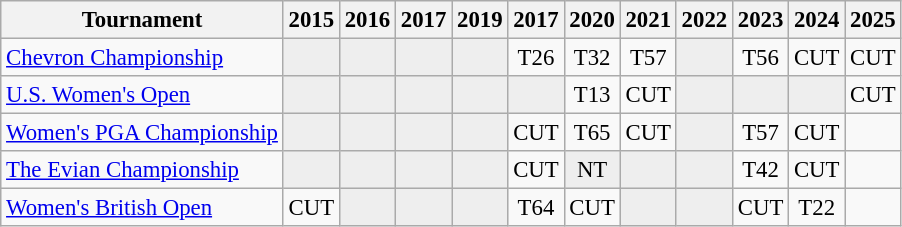<table class="wikitable" style="font-size:95%;text-align:center;">
<tr>
<th>Tournament</th>
<th>2015</th>
<th>2016</th>
<th>2017</th>
<th>2019</th>
<th>2017</th>
<th>2020</th>
<th>2021</th>
<th>2022</th>
<th>2023</th>
<th>2024</th>
<th>2025</th>
</tr>
<tr>
<td align=left><a href='#'>Chevron Championship</a></td>
<td style="background:#eeeeee;"></td>
<td style="background:#eeeeee;"></td>
<td style="background:#eeeeee;"></td>
<td style="background:#eeeeee;"></td>
<td>T26</td>
<td>T32</td>
<td>T57</td>
<td style="background:#eeeeee;"></td>
<td>T56</td>
<td>CUT</td>
<td>CUT</td>
</tr>
<tr>
<td align=left><a href='#'>U.S. Women's Open</a></td>
<td style="background:#eeeeee;"></td>
<td style="background:#eeeeee;"></td>
<td style="background:#eeeeee;"></td>
<td style="background:#eeeeee;"></td>
<td style="background:#eeeeee;"></td>
<td>T13</td>
<td>CUT</td>
<td style="background:#eeeeee;"></td>
<td style="background:#eeeeee;"></td>
<td style="background:#eeeeee;"></td>
<td>CUT</td>
</tr>
<tr>
<td align=left><a href='#'>Women's PGA Championship</a></td>
<td style="background:#eeeeee;"></td>
<td style="background:#eeeeee;"></td>
<td style="background:#eeeeee;"></td>
<td style="background:#eeeeee;"></td>
<td>CUT</td>
<td>T65</td>
<td>CUT</td>
<td style="background:#eeeeee;"></td>
<td>T57</td>
<td>CUT</td>
<td></td>
</tr>
<tr>
<td align=left><a href='#'>The Evian Championship</a></td>
<td style="background:#eeeeee;"></td>
<td style="background:#eeeeee;"></td>
<td style="background:#eeeeee;"></td>
<td style="background:#eeeeee;"></td>
<td>CUT</td>
<td style="background:#eeeeee;">NT</td>
<td style="background:#eeeeee;"></td>
<td style="background:#eeeeee;"></td>
<td>T42</td>
<td>CUT</td>
<td></td>
</tr>
<tr>
<td align=left><a href='#'>Women's British Open</a></td>
<td>CUT</td>
<td style="background:#eeeeee;"></td>
<td style="background:#eeeeee;"></td>
<td style="background:#eeeeee;"></td>
<td>T64</td>
<td>CUT</td>
<td style="background:#eeeeee;"></td>
<td style="background:#eeeeee;"></td>
<td>CUT</td>
<td>T22</td>
<td></td>
</tr>
</table>
